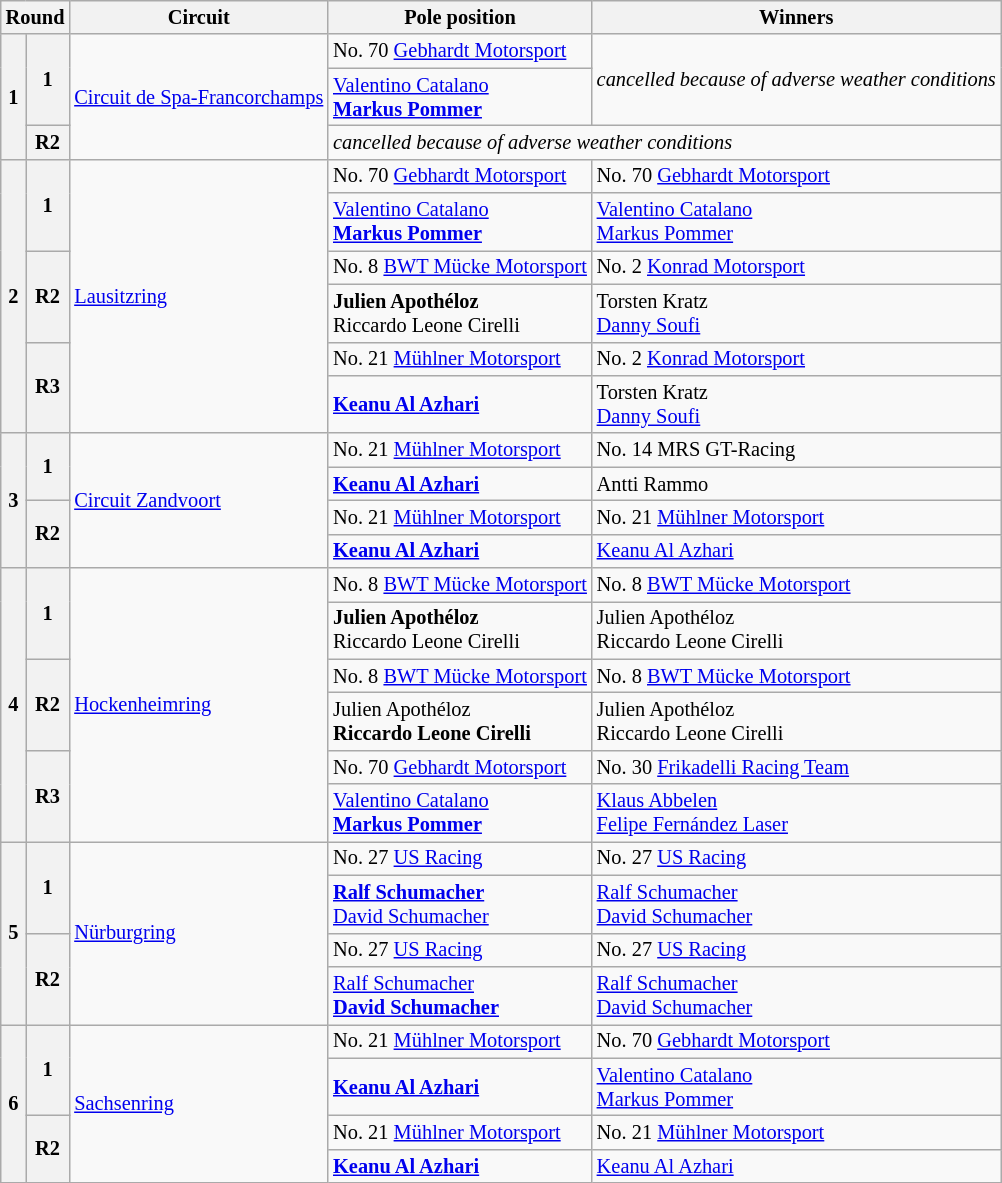<table class="wikitable" style="font-size:85%;">
<tr>
<th colspan="2">Round</th>
<th>Circuit</th>
<th>Pole position</th>
<th>Winners</th>
</tr>
<tr>
<th rowspan="3">1</th>
<th rowspan="2">1</th>
<td rowspan="3"> <a href='#'>Circuit de Spa-Francorchamps</a></td>
<td> No. 70 <a href='#'>Gebhardt Motorsport</a></td>
<td rowspan="2"><em>cancelled because of adverse weather conditions</em></td>
</tr>
<tr>
<td> <a href='#'>Valentino Catalano</a><br><strong> <a href='#'>Markus Pommer</a></strong></td>
</tr>
<tr>
<th>R2</th>
<td colspan="2"><em>cancelled because of adverse weather conditions</em></td>
</tr>
<tr>
<th rowspan="6">2</th>
<th rowspan="2">1</th>
<td rowspan="6"> <a href='#'>Lausitzring</a></td>
<td> No. 70 <a href='#'>Gebhardt Motorsport</a></td>
<td> No. 70 <a href='#'>Gebhardt Motorsport</a></td>
</tr>
<tr>
<td> <a href='#'>Valentino Catalano</a><br><strong> <a href='#'>Markus Pommer</a></strong></td>
<td> <a href='#'>Valentino Catalano</a><br> <a href='#'>Markus Pommer</a></td>
</tr>
<tr>
<th rowspan="2">R2</th>
<td> No. 8 <a href='#'>BWT Mücke Motorsport</a></td>
<td> No. 2 <a href='#'>Konrad Motorsport</a></td>
</tr>
<tr>
<td><strong> Julien Apothéloz</strong><br> Riccardo Leone Cirelli</td>
<td> Torsten Kratz<br> <a href='#'>Danny Soufi</a></td>
</tr>
<tr>
<th rowspan="2">R3</th>
<td> No. 21 <a href='#'>Mühlner Motorsport</a></td>
<td> No. 2 <a href='#'>Konrad Motorsport</a></td>
</tr>
<tr>
<td><strong> <a href='#'>Keanu Al Azhari</a></strong></td>
<td> Torsten Kratz<br> <a href='#'>Danny Soufi</a></td>
</tr>
<tr>
<th rowspan="4">3</th>
<th rowspan="2">1</th>
<td rowspan="4"> <a href='#'>Circuit Zandvoort</a></td>
<td> No. 21 <a href='#'>Mühlner Motorsport</a></td>
<td> No. 14 MRS GT-Racing</td>
</tr>
<tr>
<td><strong> <a href='#'>Keanu Al Azhari</a></strong></td>
<td> Antti Rammo</td>
</tr>
<tr>
<th rowspan="2">R2</th>
<td> No. 21 <a href='#'>Mühlner Motorsport</a></td>
<td> No. 21 <a href='#'>Mühlner Motorsport</a></td>
</tr>
<tr>
<td><strong> <a href='#'>Keanu Al Azhari</a></strong></td>
<td> <a href='#'>Keanu Al Azhari</a></td>
</tr>
<tr>
<th rowspan="6">4</th>
<th rowspan="2">1</th>
<td rowspan="6"> <a href='#'>Hockenheimring</a></td>
<td> No. 8 <a href='#'>BWT Mücke Motorsport</a></td>
<td> No. 8 <a href='#'>BWT Mücke Motorsport</a></td>
</tr>
<tr>
<td><strong> Julien Apothéloz</strong><br> Riccardo Leone Cirelli</td>
<td> Julien Apothéloz<br> Riccardo Leone Cirelli</td>
</tr>
<tr>
<th rowspan="2">R2</th>
<td> No. 8 <a href='#'>BWT Mücke Motorsport</a></td>
<td> No. 8 <a href='#'>BWT Mücke Motorsport</a></td>
</tr>
<tr>
<td> Julien Apothéloz<br><strong> Riccardo Leone Cirelli</strong></td>
<td> Julien Apothéloz<br> Riccardo Leone Cirelli</td>
</tr>
<tr>
<th rowspan="2">R3</th>
<td> No. 70 <a href='#'>Gebhardt Motorsport</a></td>
<td> No. 30 <a href='#'>Frikadelli Racing Team</a></td>
</tr>
<tr>
<td> <a href='#'>Valentino Catalano</a><br><strong> <a href='#'>Markus Pommer</a></strong></td>
<td> <a href='#'>Klaus Abbelen</a><br> <a href='#'>Felipe Fernández Laser</a></td>
</tr>
<tr>
<th rowspan="4">5</th>
<th rowspan="2">1</th>
<td rowspan="4"> <a href='#'>Nürburgring</a></td>
<td> No. 27 <a href='#'>US Racing</a></td>
<td> No. 27 <a href='#'>US Racing</a></td>
</tr>
<tr>
<td><strong> <a href='#'>Ralf Schumacher</a></strong><br> <a href='#'>David Schumacher</a></td>
<td> <a href='#'>Ralf Schumacher</a><br> <a href='#'>David Schumacher</a></td>
</tr>
<tr>
<th rowspan="2">R2</th>
<td> No. 27 <a href='#'>US Racing</a></td>
<td> No. 27 <a href='#'>US Racing</a></td>
</tr>
<tr>
<td> <a href='#'>Ralf Schumacher</a><br><strong> <a href='#'>David Schumacher</a></strong></td>
<td> <a href='#'>Ralf Schumacher</a><br> <a href='#'>David Schumacher</a></td>
</tr>
<tr>
<th rowspan="4">6</th>
<th rowspan="2">1</th>
<td rowspan="4"> <a href='#'>Sachsenring</a></td>
<td> No. 21 <a href='#'>Mühlner Motorsport</a></td>
<td> No. 70 <a href='#'>Gebhardt Motorsport</a></td>
</tr>
<tr>
<td><strong> <a href='#'>Keanu Al Azhari</a></strong></td>
<td> <a href='#'>Valentino Catalano</a><br> <a href='#'>Markus Pommer</a></td>
</tr>
<tr>
<th rowspan="2">R2</th>
<td> No. 21 <a href='#'>Mühlner Motorsport</a></td>
<td> No. 21 <a href='#'>Mühlner Motorsport</a></td>
</tr>
<tr>
<td><strong> <a href='#'>Keanu Al Azhari</a></strong></td>
<td> <a href='#'>Keanu Al Azhari</a></td>
</tr>
</table>
